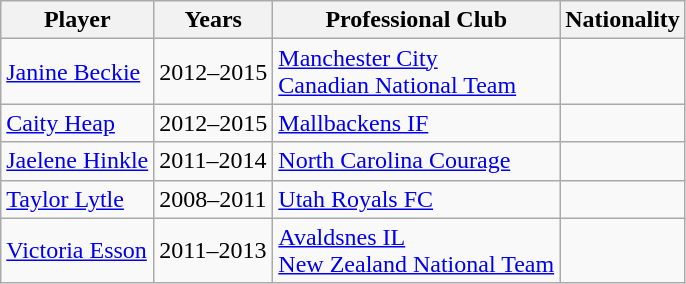<table class="wikitable">
<tr>
<th>Player</th>
<th>Years</th>
<th>Professional Club</th>
<th>Nationality</th>
</tr>
<tr>
<td><a href='#'>Janine Beckie</a></td>
<td>2012–2015</td>
<td><a href='#'>Manchester City</a><br><a href='#'>Canadian National Team</a></td>
<td></td>
</tr>
<tr>
<td><a href='#'>Caity Heap</a></td>
<td>2012–2015</td>
<td><a href='#'>Mallbackens IF</a></td>
<td></td>
</tr>
<tr>
<td><a href='#'>Jaelene Hinkle</a></td>
<td>2011–2014</td>
<td><a href='#'>North Carolina Courage</a></td>
<td></td>
</tr>
<tr>
<td><a href='#'>Taylor Lytle</a></td>
<td>2008–2011</td>
<td><a href='#'>Utah Royals FC</a></td>
<td></td>
</tr>
<tr>
<td><a href='#'>Victoria Esson</a></td>
<td>2011–2013</td>
<td><a href='#'>Avaldsnes IL</a><br><a href='#'>New Zealand National Team</a></td>
<td></td>
</tr>
</table>
